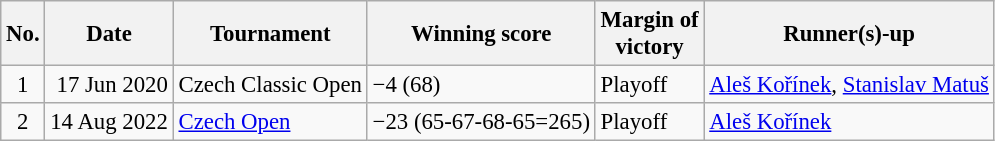<table class="wikitable" style="font-size:95%;">
<tr>
<th>No.</th>
<th>Date</th>
<th>Tournament</th>
<th>Winning score</th>
<th>Margin of<br>victory</th>
<th>Runner(s)-up</th>
</tr>
<tr>
<td align=center>1</td>
<td align=right>17 Jun 2020</td>
<td>Czech Classic Open</td>
<td>−4 (68)</td>
<td>Playoff</td>
<td> <a href='#'>Aleš Kořínek</a>,  <a href='#'>Stanislav Matuš</a></td>
</tr>
<tr>
<td align=center>2</td>
<td align=right>14 Aug 2022</td>
<td><a href='#'>Czech Open</a></td>
<td>−23 (65-67-68-65=265)</td>
<td>Playoff</td>
<td> <a href='#'>Aleš Kořínek</a></td>
</tr>
</table>
